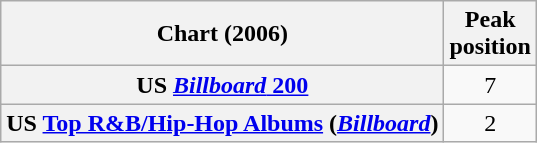<table class="wikitable sortable plainrowheaders" style="text-align:center">
<tr>
<th scope="col">Chart (2006)</th>
<th scope="col">Peak<br>position</th>
</tr>
<tr>
<th scope="row">US <a href='#'><em>Billboard</em> 200</a></th>
<td>7</td>
</tr>
<tr>
<th scope="row">US <a href='#'>Top R&B/Hip-Hop Albums</a> (<em><a href='#'>Billboard</a></em>)</th>
<td>2</td>
</tr>
</table>
